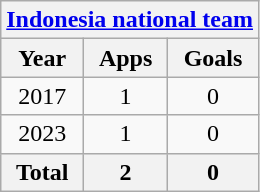<table class="wikitable" style="text-align:center">
<tr>
<th colspan=3><a href='#'>Indonesia national team</a></th>
</tr>
<tr>
<th>Year</th>
<th>Apps</th>
<th>Goals</th>
</tr>
<tr>
<td>2017</td>
<td>1</td>
<td>0</td>
</tr>
<tr>
<td>2023</td>
<td>1</td>
<td>0</td>
</tr>
<tr>
<th>Total</th>
<th>2</th>
<th>0</th>
</tr>
</table>
